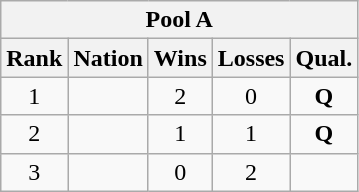<table class="wikitable" style="text-align:center">
<tr>
<th colspan=5 align=center><strong>Pool A</strong></th>
</tr>
<tr>
<th>Rank</th>
<th>Nation</th>
<th>Wins</th>
<th>Losses</th>
<th>Qual.</th>
</tr>
<tr>
<td>1</td>
<td align=left></td>
<td>2</td>
<td>0</td>
<td><strong>Q</strong></td>
</tr>
<tr>
<td>2</td>
<td align=left></td>
<td>1</td>
<td>1</td>
<td><strong>Q</strong></td>
</tr>
<tr>
<td>3</td>
<td align=left></td>
<td>0</td>
<td>2</td>
<td></td>
</tr>
</table>
